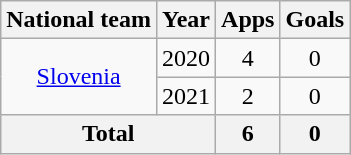<table class="wikitable" style="text-align:center">
<tr>
<th>National team</th>
<th>Year</th>
<th>Apps</th>
<th>Goals</th>
</tr>
<tr>
<td rowspan="2"><a href='#'>Slovenia</a></td>
<td>2020</td>
<td>4</td>
<td>0</td>
</tr>
<tr>
<td>2021</td>
<td>2</td>
<td>0</td>
</tr>
<tr>
<th colspan="2">Total</th>
<th>6</th>
<th>0</th>
</tr>
</table>
